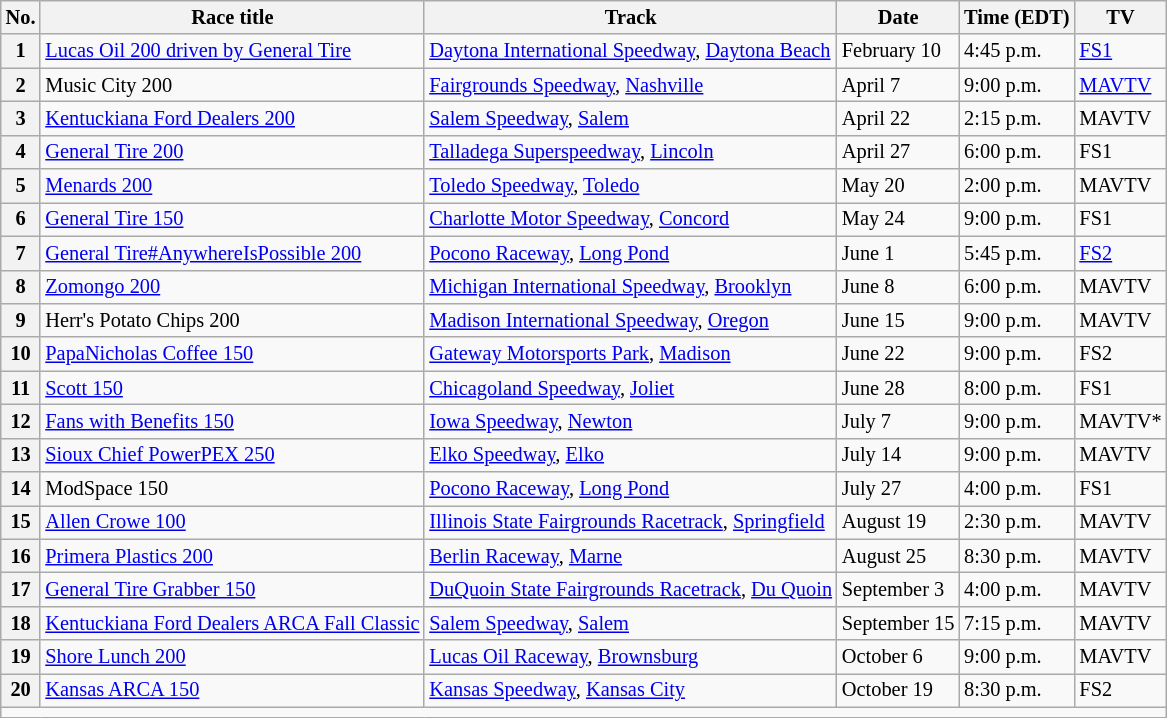<table class="wikitable" style="font-size:85%;">
<tr>
<th>No.</th>
<th>Race title</th>
<th>Track</th>
<th>Date</th>
<th>Time (EDT)</th>
<th>TV</th>
</tr>
<tr>
<th>1</th>
<td><a href='#'>Lucas Oil 200 driven by General Tire</a></td>
<td><a href='#'>Daytona International Speedway</a>, <a href='#'>Daytona Beach</a></td>
<td>February 10</td>
<td>4:45 p.m.</td>
<td><a href='#'>FS1</a></td>
</tr>
<tr>
<th>2</th>
<td>Music City 200</td>
<td><a href='#'>Fairgrounds Speedway</a>, <a href='#'>Nashville</a></td>
<td>April 7</td>
<td>9:00 p.m.</td>
<td><a href='#'>MAVTV</a></td>
</tr>
<tr>
<th>3</th>
<td><a href='#'>Kentuckiana Ford Dealers 200</a></td>
<td><a href='#'>Salem Speedway</a>, <a href='#'>Salem</a></td>
<td>April 22</td>
<td>2:15 p.m.</td>
<td>MAVTV</td>
</tr>
<tr>
<th>4</th>
<td><a href='#'>General Tire 200</a></td>
<td><a href='#'>Talladega Superspeedway</a>, <a href='#'>Lincoln</a></td>
<td>April 27</td>
<td>6:00 p.m.</td>
<td>FS1</td>
</tr>
<tr>
<th>5</th>
<td><a href='#'>Menards 200</a></td>
<td><a href='#'>Toledo Speedway</a>, <a href='#'>Toledo</a></td>
<td>May 20</td>
<td>2:00 p.m.</td>
<td>MAVTV</td>
</tr>
<tr>
<th>6</th>
<td><a href='#'>General Tire 150</a></td>
<td><a href='#'>Charlotte Motor Speedway</a>, <a href='#'>Concord</a></td>
<td>May 24</td>
<td>9:00 p.m.</td>
<td>FS1</td>
</tr>
<tr>
<th>7</th>
<td><a href='#'>General Tire#AnywhereIsPossible 200</a></td>
<td><a href='#'>Pocono Raceway</a>, <a href='#'>Long Pond</a></td>
<td>June 1</td>
<td>5:45 p.m.</td>
<td><a href='#'>FS2</a></td>
</tr>
<tr>
<th>8</th>
<td><a href='#'>Zomongo 200</a></td>
<td><a href='#'>Michigan International Speedway</a>, <a href='#'>Brooklyn</a></td>
<td>June 8</td>
<td>6:00 p.m.</td>
<td>MAVTV</td>
</tr>
<tr>
<th>9</th>
<td>Herr's Potato Chips 200</td>
<td><a href='#'>Madison International Speedway</a>, <a href='#'>Oregon</a></td>
<td>June 15</td>
<td>9:00 p.m.</td>
<td>MAVTV</td>
</tr>
<tr>
<th>10</th>
<td><a href='#'>PapaNicholas Coffee 150</a></td>
<td><a href='#'>Gateway Motorsports Park</a>, <a href='#'>Madison</a></td>
<td>June 22</td>
<td>9:00 p.m.</td>
<td>FS2</td>
</tr>
<tr>
<th>11</th>
<td><a href='#'>Scott 150</a></td>
<td><a href='#'>Chicagoland Speedway</a>, <a href='#'>Joliet</a></td>
<td>June 28</td>
<td>8:00 p.m.</td>
<td>FS1</td>
</tr>
<tr>
<th>12</th>
<td><a href='#'>Fans with Benefits 150</a></td>
<td><a href='#'>Iowa Speedway</a>, <a href='#'>Newton</a></td>
<td>July 7</td>
<td>9:00 p.m.</td>
<td>MAVTV*</td>
</tr>
<tr>
<th>13</th>
<td><a href='#'>Sioux Chief PowerPEX 250</a></td>
<td><a href='#'>Elko Speedway</a>, <a href='#'>Elko</a></td>
<td>July 14</td>
<td>9:00 p.m.</td>
<td>MAVTV</td>
</tr>
<tr>
<th>14</th>
<td>ModSpace 150</td>
<td><a href='#'>Pocono Raceway</a>, <a href='#'>Long Pond</a></td>
<td>July 27</td>
<td>4:00 p.m.</td>
<td>FS1</td>
</tr>
<tr>
<th>15</th>
<td><a href='#'>Allen Crowe 100</a></td>
<td><a href='#'>Illinois State Fairgrounds Racetrack</a>, <a href='#'>Springfield</a></td>
<td>August 19</td>
<td>2:30 p.m.</td>
<td>MAVTV</td>
</tr>
<tr>
<th>16</th>
<td><a href='#'>Primera Plastics 200</a></td>
<td><a href='#'>Berlin Raceway</a>, <a href='#'>Marne</a></td>
<td>August 25</td>
<td>8:30 p.m.</td>
<td>MAVTV</td>
</tr>
<tr>
<th>17</th>
<td><a href='#'>General Tire Grabber 150</a></td>
<td><a href='#'>DuQuoin State Fairgrounds Racetrack</a>, <a href='#'>Du Quoin</a></td>
<td>September 3</td>
<td>4:00 p.m.</td>
<td>MAVTV</td>
</tr>
<tr>
<th>18</th>
<td><a href='#'>Kentuckiana Ford Dealers ARCA Fall Classic</a></td>
<td><a href='#'>Salem Speedway</a>, <a href='#'>Salem</a></td>
<td>September 15</td>
<td>7:15 p.m.</td>
<td>MAVTV</td>
</tr>
<tr>
<th>19</th>
<td><a href='#'>Shore Lunch 200</a></td>
<td><a href='#'>Lucas Oil Raceway</a>, <a href='#'>Brownsburg</a></td>
<td>October 6</td>
<td>9:00 p.m.</td>
<td>MAVTV</td>
</tr>
<tr>
<th>20</th>
<td><a href='#'>Kansas ARCA 150</a></td>
<td><a href='#'>Kansas Speedway</a>, <a href='#'>Kansas City</a></td>
<td>October 19</td>
<td>8:30 p.m.</td>
<td>FS2</td>
</tr>
<tr>
<td colspan="6"></td>
</tr>
</table>
